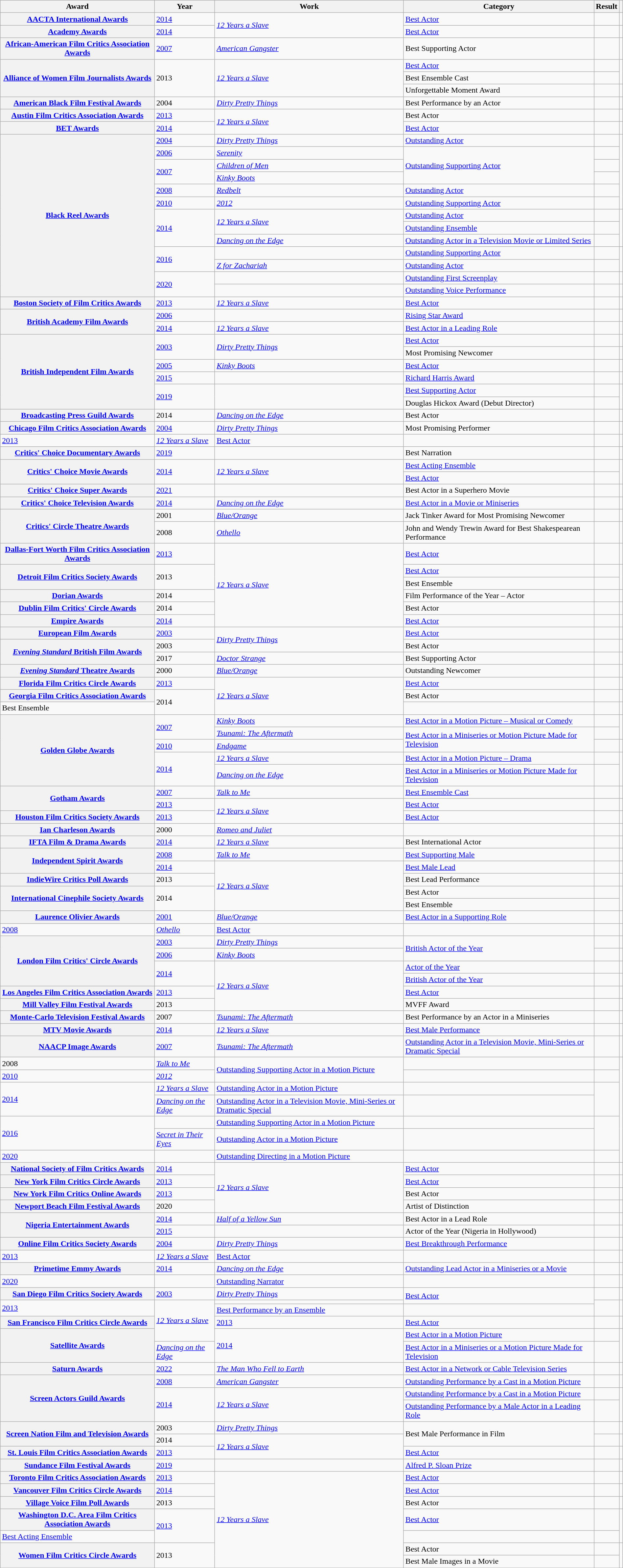<table class="wikitable sortable plainrowheaders" style="width: 100%;">
<tr>
<th scope="col">Award</th>
<th scope="col">Year</th>
<th scope="col">Work</th>
<th scope="col">Category</th>
<th scope="col">Result</th>
<th scope="col" class="unsortable"></th>
</tr>
<tr>
<th><a href='#'>AACTA International Awards</a></th>
<td><a href='#'>2014</a></td>
<td rowspan="2"><em><a href='#'>12 Years a Slave</a></em></td>
<td><a href='#'>Best Actor</a></td>
<td></td>
<td style="text-align:center"></td>
</tr>
<tr>
<th scope="row"><a href='#'>Academy Awards</a></th>
<td><a href='#'>2014</a></td>
<td><a href='#'>Best Actor</a></td>
<td></td>
<td style="text-align:center"></td>
</tr>
<tr>
<th scope="row"><a href='#'>African-American Film Critics Association Awards</a></th>
<td><a href='#'>2007</a></td>
<td><em><a href='#'>American Gangster</a></em></td>
<td>Best Supporting Actor</td>
<td></td>
<td style="text-align:center"></td>
</tr>
<tr>
<th rowspan="3" scope="row"><a href='#'>Alliance of Women Film Journalists Awards</a></th>
<td rowspan="3">2013</td>
<td rowspan="3"><em><a href='#'>12 Years a Slave</a></em></td>
<td><a href='#'>Best Actor</a></td>
<td></td>
<td rowspan="2" style="text-align:center"></td>
</tr>
<tr>
<td>Best Ensemble Cast</td>
<td></td>
</tr>
<tr>
<td>Unforgettable Moment Award</td>
<td></td>
<td style="text-align:center"></td>
</tr>
<tr>
<th scope="row"><a href='#'>American Black Film Festival Awards</a></th>
<td>2004</td>
<td><em><a href='#'>Dirty Pretty Things</a></em></td>
<td>Best Performance by an Actor</td>
<td></td>
<td style="text-align:center"></td>
</tr>
<tr>
<th scope="row"><a href='#'>Austin Film Critics Association Awards</a></th>
<td><a href='#'>2013</a></td>
<td rowspan="2"><em><a href='#'>12 Years a Slave</a></em></td>
<td>Best Actor</td>
<td></td>
<td style="text-align:center"></td>
</tr>
<tr>
<th><a href='#'>BET Awards</a></th>
<td><a href='#'>2014</a></td>
<td><a href='#'>Best Actor</a></td>
<td></td>
<td style="text-align:center"></td>
</tr>
<tr>
<th rowspan="13" scope="row"><a href='#'>Black Reel Awards</a></th>
<td><a href='#'>2004</a></td>
<td><em><a href='#'>Dirty Pretty Things</a></em></td>
<td><a href='#'>Outstanding Actor</a></td>
<td></td>
<td rowspan="6" style="text-align:center"></td>
</tr>
<tr>
<td><a href='#'>2006</a></td>
<td><em><a href='#'>Serenity</a></em></td>
<td rowspan="3"><a href='#'>Outstanding Supporting Actor</a></td>
<td></td>
</tr>
<tr>
<td rowspan="2"><a href='#'>2007</a></td>
<td><em><a href='#'>Children of Men</a></em></td>
<td></td>
</tr>
<tr>
<td><em><a href='#'>Kinky Boots</a></em></td>
<td></td>
</tr>
<tr>
<td><a href='#'>2008</a></td>
<td><em><a href='#'>Redbelt</a></em></td>
<td><a href='#'>Outstanding Actor</a></td>
<td></td>
</tr>
<tr>
<td><a href='#'>2010</a></td>
<td><em><a href='#'>2012</a></em></td>
<td><a href='#'>Outstanding Supporting Actor</a></td>
<td></td>
</tr>
<tr>
<td rowspan="3"><a href='#'>2014</a></td>
<td rowspan="2"><em><a href='#'>12 Years a Slave</a></em></td>
<td><a href='#'>Outstanding Actor</a></td>
<td></td>
<td rowspan="3" style="text-align:center"></td>
</tr>
<tr>
<td><a href='#'>Outstanding Ensemble</a></td>
<td></td>
</tr>
<tr>
<td><em><a href='#'>Dancing on the Edge</a></em></td>
<td><a href='#'>Outstanding Actor in a Television Movie or Limited Series</a></td>
<td></td>
</tr>
<tr>
<td rowspan="2"><a href='#'>2016</a></td>
<td><em></em></td>
<td><a href='#'>Outstanding Supporting Actor</a></td>
<td></td>
<td rowspan="2" style="text-align:center"></td>
</tr>
<tr>
<td><em><a href='#'>Z for Zachariah</a></em></td>
<td><a href='#'>Outstanding Actor</a></td>
<td></td>
</tr>
<tr>
<td rowspan="2"><a href='#'>2020</a></td>
<td><em></em></td>
<td><a href='#'>Outstanding First Screenplay</a></td>
<td></td>
<td style="text-align:center"></td>
</tr>
<tr>
<td><em></em></td>
<td><a href='#'>Outstanding Voice Performance</a></td>
<td></td>
<td style="text-align:center"></td>
</tr>
<tr>
<th scope="row"><a href='#'>Boston Society of Film Critics Awards</a></th>
<td><a href='#'>2013</a></td>
<td><em><a href='#'>12 Years a Slave</a></em></td>
<td><a href='#'>Best Actor</a></td>
<td></td>
<td style="text-align:center"></td>
</tr>
<tr>
<th rowspan="2" scope="row"><a href='#'>British Academy Film Awards</a></th>
<td><a href='#'>2006</a></td>
<td></td>
<td><a href='#'>Rising Star Award</a></td>
<td></td>
<td style="text-align:center"></td>
</tr>
<tr>
<td><a href='#'>2014</a></td>
<td><em><a href='#'>12 Years a Slave</a></em></td>
<td><a href='#'>Best Actor in a Leading Role</a></td>
<td></td>
<td style="text-align:center"></td>
</tr>
<tr>
<th rowspan="6" scope="row"><a href='#'>British Independent Film Awards</a></th>
<td rowspan="2"><a href='#'>2003</a></td>
<td rowspan="2"><em><a href='#'>Dirty Pretty Things</a></em></td>
<td><a href='#'>Best Actor</a></td>
<td></td>
<td style="text-align:center"></td>
</tr>
<tr>
<td>Most Promising Newcomer</td>
<td></td>
<td style="text-align:center"></td>
</tr>
<tr>
<td><a href='#'>2005</a></td>
<td><em><a href='#'>Kinky Boots</a></em></td>
<td><a href='#'>Best Actor</a></td>
<td></td>
<td style="text-align:center"></td>
</tr>
<tr>
<td><a href='#'>2015</a></td>
<td></td>
<td><a href='#'>Richard Harris Award</a></td>
<td></td>
<td style="text-align:center"></td>
</tr>
<tr>
<td rowspan="2"><a href='#'>2019</a></td>
<td rowspan="2"><em></em></td>
<td><a href='#'>Best Supporting Actor</a></td>
<td></td>
<td rowspan="2" style="text-align:center"></td>
</tr>
<tr>
<td>Douglas Hickox Award (Debut Director)</td>
<td></td>
</tr>
<tr>
<th scope="row"><a href='#'>Broadcasting Press Guild Awards</a></th>
<td>2014</td>
<td><em><a href='#'>Dancing on the Edge</a></em></td>
<td>Best Actor</td>
<td></td>
<td style="text-align:center"></td>
</tr>
<tr>
<th><a href='#'>Chicago Film Critics Association Awards</a></th>
<td><a href='#'>2004</a></td>
<td><em><a href='#'>Dirty Pretty Things</a></em></td>
<td>Most Promising Performer</td>
<td></td>
<td style="text-align:center"></td>
</tr>
<tr>
<td><a href='#'>2013</a></td>
<td><em><a href='#'>12 Years a Slave</a></em></td>
<td><a href='#'>Best Actor</a></td>
<td></td>
<td style="text-align:center"></td>
</tr>
<tr>
<th scope="row"><a href='#'>Critics' Choice Documentary Awards</a></th>
<td><a href='#'>2019</a></td>
<td><em></em></td>
<td>Best Narration</td>
<td></td>
<td style="text-align:center"></td>
</tr>
<tr>
<th rowspan="2" scope="row"><a href='#'>Critics' Choice Movie Awards</a></th>
<td rowspan="2"><a href='#'>2014</a></td>
<td rowspan="2"><em><a href='#'>12 Years a Slave</a></em></td>
<td><a href='#'>Best Acting Ensemble</a></td>
<td></td>
<td rowspan="2" style="text-align:center"></td>
</tr>
<tr>
<td><a href='#'>Best Actor</a></td>
<td></td>
</tr>
<tr>
<th scope="row"><a href='#'>Critics' Choice Super Awards</a></th>
<td><a href='#'>2021</a></td>
<td><em></em></td>
<td>Best Actor in a Superhero Movie</td>
<td></td>
<td style="text-align:center"></td>
</tr>
<tr>
<th scope="row"><a href='#'>Critics' Choice Television Awards</a></th>
<td><a href='#'>2014</a></td>
<td><em><a href='#'>Dancing on the Edge</a></em></td>
<td><a href='#'>Best Actor in a Movie or Miniseries</a></td>
<td></td>
<td style="text-align:center"></td>
</tr>
<tr>
<th rowspan="2" scope="row"><a href='#'>Critics' Circle Theatre Awards</a></th>
<td>2001</td>
<td><em><a href='#'>Blue/Orange</a></em></td>
<td>Jack Tinker Award for Most Promising Newcomer</td>
<td></td>
<td style="text-align:center"></td>
</tr>
<tr>
<td>2008</td>
<td><em><a href='#'>Othello</a></em></td>
<td>John and Wendy Trewin Award for Best Shakespearean Performance</td>
<td></td>
<td style="text-align:center"></td>
</tr>
<tr>
<th><a href='#'>Dallas-Fort Worth Film Critics Association Awards</a></th>
<td><a href='#'>2013</a></td>
<td rowspan="6"><em><a href='#'>12 Years a Slave</a></em></td>
<td><a href='#'>Best Actor</a></td>
<td></td>
<td style="text-align:center"></td>
</tr>
<tr>
<th rowspan="2" scope="row"><a href='#'>Detroit Film Critics Society Awards</a></th>
<td rowspan="2">2013</td>
<td><a href='#'>Best Actor</a></td>
<td></td>
<td rowspan="2" style="text-align:center"></td>
</tr>
<tr>
<td>Best Ensemble</td>
<td></td>
</tr>
<tr>
<th scope="row"><a href='#'>Dorian Awards</a></th>
<td>2014</td>
<td>Film Performance of the Year – Actor</td>
<td></td>
<td style="text-align:center"></td>
</tr>
<tr>
<th scope="row"><a href='#'>Dublin Film Critics' Circle Awards</a></th>
<td>2014</td>
<td>Best Actor</td>
<td></td>
<td style="text-align:center"></td>
</tr>
<tr>
<th><a href='#'>Empire Awards</a></th>
<td><a href='#'>2014</a></td>
<td><a href='#'>Best Actor</a></td>
<td></td>
<td style="text-align:center"></td>
</tr>
<tr>
<th scope="row"><a href='#'>European Film Awards</a></th>
<td><a href='#'>2003</a></td>
<td rowspan="2"><em><a href='#'>Dirty Pretty Things</a></em></td>
<td><a href='#'>Best Actor</a></td>
<td></td>
<td style="text-align:center"></td>
</tr>
<tr>
<th scope="row" rowspan="2"><a href='#'><em>Evening Standard</em> British Film Awards</a></th>
<td>2003</td>
<td>Best Actor</td>
<td></td>
<td style="text-align:center"></td>
</tr>
<tr>
<td>2017</td>
<td><em><a href='#'>Doctor Strange</a></em></td>
<td>Best Supporting Actor</td>
<td></td>
<td style="text-align:center"></td>
</tr>
<tr>
<th scope="row"><a href='#'><em>Evening Standard</em> Theatre Awards</a></th>
<td>2000</td>
<td><em><a href='#'>Blue/Orange</a></em></td>
<td>Outstanding Newcomer</td>
<td></td>
<td style="text-align:center"></td>
</tr>
<tr>
<th><a href='#'>Florida Film Critics Circle Awards</a></th>
<td><a href='#'>2013</a></td>
<td rowspan="3"><em><a href='#'>12 Years a Slave</a></em></td>
<td><a href='#'>Best Actor</a></td>
<td></td>
<td style="text-align:center"></td>
</tr>
<tr>
<th><a href='#'>Georgia Film Critics Association Awards</a></th>
<td rowspan="2">2014</td>
<td>Best Actor</td>
<td></td>
<td style="text-align:center"></td>
</tr>
<tr>
<td>Best Ensemble</td>
<td></td>
<td style="text-align:center"></td>
</tr>
<tr>
<th rowspan="5" scope="row"><a href='#'>Golden Globe Awards</a></th>
<td rowspan="2"><a href='#'>2007</a></td>
<td><em><a href='#'>Kinky Boots</a></em></td>
<td><a href='#'>Best Actor in a Motion Picture – Musical or Comedy</a></td>
<td></td>
<td rowspan="2" style="text-align:center"></td>
</tr>
<tr>
<td><em><a href='#'>Tsunami: The Aftermath</a></em></td>
<td rowspan="2"><a href='#'>Best Actor in a Miniseries or Motion Picture Made for Television</a></td>
<td></td>
</tr>
<tr>
<td><a href='#'>2010</a></td>
<td><em><a href='#'>Endgame</a></em></td>
<td></td>
<td style="text-align:center"></td>
</tr>
<tr>
<td rowspan="2"><a href='#'>2014</a></td>
<td><em><a href='#'>12 Years a Slave</a></em></td>
<td><a href='#'>Best Actor in a Motion Picture – Drama</a></td>
<td></td>
<td rowspan="2" style="text-align:center"></td>
</tr>
<tr>
<td><em><a href='#'>Dancing on the Edge</a></em></td>
<td><a href='#'>Best Actor in a Miniseries or Motion Picture Made for Television</a></td>
<td></td>
</tr>
<tr>
<th rowspan="2" scope="row"><a href='#'>Gotham Awards</a></th>
<td><a href='#'>2007</a></td>
<td><em><a href='#'>Talk to Me</a></em></td>
<td><a href='#'>Best Ensemble Cast</a></td>
<td></td>
<td style="text-align:center"></td>
</tr>
<tr>
<td><a href='#'>2013</a></td>
<td rowspan="2"><em><a href='#'>12 Years a Slave</a></em></td>
<td><a href='#'>Best Actor</a></td>
<td></td>
<td style="text-align:center"></td>
</tr>
<tr>
<th><a href='#'>Houston Film Critics Society Awards</a></th>
<td><a href='#'>2013</a></td>
<td><a href='#'>Best Actor</a></td>
<td></td>
<td style="text-align:center"></td>
</tr>
<tr>
<th><a href='#'>Ian Charleson Awards</a></th>
<td>2000</td>
<td><em><a href='#'>Romeo and Juliet</a></em></td>
<td></td>
<td></td>
<td style="text-align:center"></td>
</tr>
<tr>
<th scope="row"><a href='#'>IFTA Film & Drama Awards</a></th>
<td><a href='#'>2014</a></td>
<td><em><a href='#'>12 Years a Slave</a></em></td>
<td>Best International Actor</td>
<td></td>
<td style="text-align:center"></td>
</tr>
<tr>
<th rowspan="2" scope="row"><a href='#'>Independent Spirit Awards</a></th>
<td><a href='#'>2008</a></td>
<td><em><a href='#'>Talk to Me</a></em></td>
<td><a href='#'>Best Supporting Male</a></td>
<td></td>
<td style="text-align:center"></td>
</tr>
<tr>
<td><a href='#'>2014</a></td>
<td rowspan="4"><em><a href='#'>12 Years a Slave</a></em></td>
<td><a href='#'>Best Male Lead</a></td>
<td></td>
<td style="text-align:center"></td>
</tr>
<tr>
<th scope="row"><a href='#'>IndieWire Critics Poll Awards</a></th>
<td>2013</td>
<td>Best Lead Performance</td>
<td></td>
<td style="text-align:center"></td>
</tr>
<tr>
<th rowspan="2" scope="row"><a href='#'>International Cinephile Society Awards</a></th>
<td rowspan="2">2014</td>
<td>Best Actor</td>
<td></td>
<td rowspan="2" style="text-align:center"></td>
</tr>
<tr>
<td>Best Ensemble</td>
<td></td>
</tr>
<tr>
<th><a href='#'>Laurence Olivier Awards</a></th>
<td><a href='#'>2001</a></td>
<td><em><a href='#'>Blue/Orange</a></em></td>
<td><a href='#'>Best Actor in a Supporting Role</a></td>
<td></td>
<td style="text-align:center"></td>
</tr>
<tr>
<td><a href='#'>2008</a></td>
<td><em><a href='#'>Othello</a></em></td>
<td><a href='#'>Best Actor</a></td>
<td></td>
<td style="text-align:center"></td>
</tr>
<tr>
<th rowspan="4" scope="row"><a href='#'>London Film Critics' Circle Awards</a></th>
<td><a href='#'>2003</a></td>
<td><em><a href='#'>Dirty Pretty Things</a></em></td>
<td rowspan="2"><a href='#'>British Actor of the Year</a></td>
<td></td>
<td style="text-align:center"></td>
</tr>
<tr>
<td><a href='#'>2006</a></td>
<td><em><a href='#'>Kinky Boots</a></em></td>
<td></td>
<td style="text-align:center"></td>
</tr>
<tr>
<td rowspan="2"><a href='#'>2014</a></td>
<td rowspan="4"><em><a href='#'>12 Years a Slave</a></em></td>
<td><a href='#'>Actor of the Year</a></td>
<td></td>
<td style="text-align:center"></td>
</tr>
<tr>
<td><a href='#'>British Actor of the Year</a></td>
<td></td>
<td style="text-align:center"></td>
</tr>
<tr>
<th scope="row"><a href='#'>Los Angeles Film Critics Association Awards</a></th>
<td><a href='#'>2013</a></td>
<td><a href='#'>Best Actor</a></td>
<td></td>
<td style="text-align:center"></td>
</tr>
<tr>
<th><a href='#'>Mill Valley Film Festival Awards</a></th>
<td>2013</td>
<td>MVFF Award</td>
<td></td>
<td style="text-align:center"></td>
</tr>
<tr>
<th scope="row"><a href='#'>Monte-Carlo Television Festival Awards</a></th>
<td>2007</td>
<td><em><a href='#'>Tsunami: The Aftermath</a></em></td>
<td>Best Performance by an Actor in a Miniseries</td>
<td></td>
<td style="text-align:center"></td>
</tr>
<tr>
<th scope="row"><a href='#'>MTV Movie Awards</a></th>
<td><a href='#'>2014</a></td>
<td><em><a href='#'>12 Years a Slave</a></em></td>
<td><a href='#'>Best Male Performance</a></td>
<td></td>
<td style="text-align:center"></td>
</tr>
<tr>
<th><a href='#'>NAACP Image Awards</a></th>
<td><a href='#'>2007</a></td>
<td><em><a href='#'>Tsunami: The Aftermath</a></em></td>
<td><a href='#'>Outstanding Actor in a Television Movie, Mini-Series or Dramatic Special</a></td>
<td></td>
<td style="text-align:center"></td>
</tr>
<tr>
<td>2008</td>
<td><em><a href='#'>Talk to Me</a></em></td>
<td rowspan="2"><a href='#'>Outstanding Supporting Actor in a Motion Picture</a></td>
<td></td>
<td style="text-align:center"></td>
</tr>
<tr>
<td><a href='#'>2010</a></td>
<td><em><a href='#'>2012</a></em></td>
<td></td>
<td style="text-align:center"></td>
</tr>
<tr>
<td rowspan="2"><a href='#'>2014</a></td>
<td><em><a href='#'>12 Years a Slave</a></em></td>
<td><a href='#'>Outstanding Actor in a Motion Picture</a></td>
<td></td>
<td rowspan="2" style="text-align:center"></td>
</tr>
<tr>
<td><em><a href='#'>Dancing on the Edge</a></em></td>
<td><a href='#'>Outstanding Actor in a Television Movie, Mini-Series or Dramatic Special</a></td>
<td></td>
</tr>
<tr>
<td rowspan="2"><a href='#'>2016</a></td>
<td><em></em></td>
<td><a href='#'>Outstanding Supporting Actor in a Motion Picture</a></td>
<td></td>
<td rowspan="2" style="text-align:center"></td>
</tr>
<tr>
<td><em><a href='#'>Secret in Their Eyes</a></em></td>
<td><a href='#'>Outstanding Actor in a Motion Picture</a></td>
<td></td>
</tr>
<tr>
<td><a href='#'>2020</a></td>
<td><em></em></td>
<td><a href='#'>Outstanding Directing in a Motion Picture</a></td>
<td></td>
<td style="text-align:center"></td>
</tr>
<tr>
<th scope="row"><a href='#'>National Society of Film Critics Awards</a></th>
<td><a href='#'>2014</a></td>
<td rowspan="4"><em><a href='#'>12 Years a Slave</a></em></td>
<td><a href='#'>Best Actor</a></td>
<td></td>
<td style="text-align:center"></td>
</tr>
<tr>
<th scope="row"><a href='#'>New York Film Critics Circle Awards</a></th>
<td><a href='#'>2013</a></td>
<td><a href='#'>Best Actor</a></td>
<td></td>
<td style="text-align:center"></td>
</tr>
<tr>
<th scope="row"><a href='#'>New York Film Critics Online Awards</a></th>
<td><a href='#'>2013</a></td>
<td>Best Actor</td>
<td></td>
<td style="text-align:center"></td>
</tr>
<tr>
<th scope="row"><a href='#'>Newport Beach Film Festival Awards</a></th>
<td>2020</td>
<td>Artist of Distinction</td>
<td></td>
<td style="text-align:center"></td>
</tr>
<tr>
<th rowspan="2" scope="row"><a href='#'>Nigeria Entertainment Awards</a></th>
<td><a href='#'>2014</a></td>
<td><em><a href='#'>Half of a Yellow Sun</a></em></td>
<td>Best Actor in a Lead Role</td>
<td></td>
<td style="text-align:center"></td>
</tr>
<tr>
<td><a href='#'>2015</a></td>
<td></td>
<td>Actor of the Year (Nigeria in Hollywood)</td>
<td></td>
<td style="text-align:center"></td>
</tr>
<tr>
<th><a href='#'>Online Film Critics Society Awards</a></th>
<td><a href='#'>2004</a></td>
<td><em><a href='#'>Dirty Pretty Things</a></em></td>
<td><a href='#'>Best Breakthrough Performance</a></td>
<td></td>
<td style="text-align:center"></td>
</tr>
<tr>
<td><a href='#'>2013</a></td>
<td><em><a href='#'>12 Years a Slave</a></em></td>
<td><a href='#'>Best Actor</a></td>
<td></td>
<td style="text-align:center"></td>
</tr>
<tr>
<th><a href='#'>Primetime Emmy Awards</a></th>
<td><a href='#'>2014</a></td>
<td><em><a href='#'>Dancing on the Edge</a></em></td>
<td><a href='#'>Outstanding Lead Actor in a Miniseries or a Movie</a></td>
<td></td>
<td style="text-align:center"></td>
</tr>
<tr>
<td><a href='#'>2020</a></td>
<td><em></em></td>
<td><a href='#'>Outstanding Narrator</a></td>
<td></td>
<td style="text-align:center"></td>
</tr>
<tr>
<th><a href='#'>San Diego Film Critics Society Awards</a></th>
<td><a href='#'>2003</a></td>
<td><em><a href='#'>Dirty Pretty Things</a></em></td>
<td rowspan="2"><a href='#'>Best Actor</a></td>
<td></td>
<td style="text-align:center"></td>
</tr>
<tr>
<td rowspan="2"><a href='#'>2013</a></td>
<td rowspan="4"><em><a href='#'>12 Years a Slave</a></em></td>
<td></td>
<td rowspan="2" style="text-align:center"></td>
</tr>
<tr>
<td><a href='#'>Best Performance by an Ensemble</a></td>
<td></td>
</tr>
<tr>
<th scope="row"><a href='#'>San Francisco Film Critics Circle Awards</a></th>
<td><a href='#'>2013</a></td>
<td><a href='#'>Best Actor</a></td>
<td></td>
<td style="text-align:center"></td>
</tr>
<tr>
<th rowspan="2" scope="row"><a href='#'>Satellite Awards</a></th>
<td rowspan="2"><a href='#'>2014</a></td>
<td><a href='#'>Best Actor in a Motion Picture</a></td>
<td></td>
<td rowspan="2" style="text-align:center"></td>
</tr>
<tr>
<td><em><a href='#'>Dancing on the Edge</a></em></td>
<td><a href='#'>Best Actor in a Miniseries or a Motion Picture Made for Television</a></td>
<td></td>
</tr>
<tr>
<th scope="row"><a href='#'>Saturn Awards</a></th>
<td><a href='#'>2022</a></td>
<td><em><a href='#'>The Man Who Fell to Earth</a></em></td>
<td><a href='#'>Best Actor in a Network or Cable Television Series</a></td>
<td></td>
<td style="text-align: center;"></td>
</tr>
<tr>
<th rowspan="3" scope="row"><a href='#'>Screen Actors Guild Awards</a></th>
<td><a href='#'>2008</a></td>
<td><em><a href='#'>American Gangster</a></em></td>
<td><a href='#'>Outstanding Performance by a Cast in a Motion Picture</a></td>
<td></td>
<td style="text-align:center"></td>
</tr>
<tr>
<td rowspan="2"><a href='#'>2014</a></td>
<td rowspan="2"><em><a href='#'>12 Years a Slave</a></em></td>
<td><a href='#'>Outstanding Performance by a Cast in a Motion Picture</a></td>
<td></td>
<td rowspan="2" style="text-align:center"></td>
</tr>
<tr>
<td><a href='#'>Outstanding Performance by a Male Actor in a Leading Role</a></td>
<td></td>
</tr>
<tr>
<th rowspan="2" scope="row"><a href='#'>Screen Nation Film and Television Awards</a></th>
<td>2003</td>
<td><em><a href='#'>Dirty Pretty Things</a></em></td>
<td rowspan="2">Best Male Performance in Film</td>
<td></td>
<td style="text-align:center"></td>
</tr>
<tr>
<td>2014</td>
<td rowspan="2"><em><a href='#'>12 Years a Slave</a></em></td>
<td></td>
<td style="text-align:center"></td>
</tr>
<tr>
<th scope="row"><a href='#'>St. Louis Film Critics Association Awards</a></th>
<td><a href='#'>2013</a></td>
<td><a href='#'>Best Actor</a></td>
<td></td>
<td style="text-align:center"></td>
</tr>
<tr>
<th scope="row"><a href='#'>Sundance Film Festival Awards</a></th>
<td><a href='#'>2019</a></td>
<td><em></em></td>
<td><a href='#'>Alfred P. Sloan Prize</a></td>
<td></td>
<td style="text-align:center"></td>
</tr>
<tr>
<th><a href='#'>Toronto Film Critics Association Awards</a></th>
<td><a href='#'>2013</a></td>
<td rowspan="7"><em><a href='#'>12 Years a Slave</a></em></td>
<td><a href='#'>Best Actor</a></td>
<td></td>
<td style="text-align:center"></td>
</tr>
<tr>
<th><a href='#'>Vancouver Film Critics Circle Awards</a></th>
<td><a href='#'>2014</a></td>
<td><a href='#'>Best Actor</a></td>
<td></td>
<td style="text-align:center"></td>
</tr>
<tr>
<th scope="row"><a href='#'>Village Voice Film Poll Awards</a></th>
<td>2013</td>
<td>Best Actor</td>
<td></td>
<td style="text-align:center"></td>
</tr>
<tr>
<th><a href='#'>Washington D.C. Area Film Critics Association Awards</a></th>
<td rowspan="2"><a href='#'>2013</a></td>
<td><a href='#'>Best Actor</a></td>
<td></td>
<td rowspan="2" style="text-align:center"></td>
</tr>
<tr>
<td><a href='#'>Best Acting Ensemble</a></td>
<td></td>
</tr>
<tr>
<th rowspan="2" scope="row"><a href='#'>Women Film Critics Circle Awards</a></th>
<td rowspan="2">2013</td>
<td>Best Actor</td>
<td></td>
<td rowspan="2" style="text-align:center"></td>
</tr>
<tr>
<td>Best Male Images in a Movie</td>
<td></td>
</tr>
</table>
